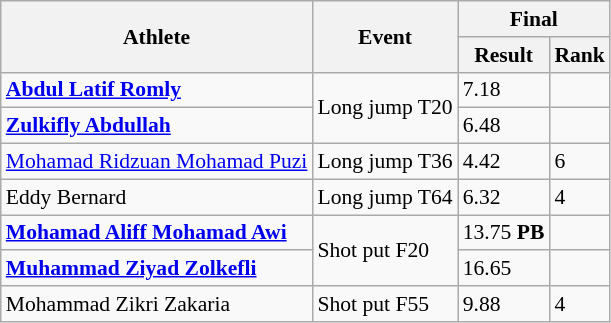<table class=wikitable style="font-size:90%" style="text-align:center">
<tr>
<th rowspan="2">Athlete</th>
<th rowspan="2">Event</th>
<th colspan="2">Final</th>
</tr>
<tr>
<th>Result</th>
<th>Rank</th>
</tr>
<tr>
<td align=left><strong><a href='#'>Abdul Latif Romly</a></strong></td>
<td align=left rowspan=2>Long jump T20</td>
<td>7.18</td>
<td></td>
</tr>
<tr>
<td align=left><strong><a href='#'>Zulkifly Abdullah</a></strong></td>
<td>6.48</td>
<td></td>
</tr>
<tr>
<td align=left><a href='#'>Mohamad Ridzuan Mohamad Puzi</a></td>
<td align=left>Long jump T36</td>
<td>4.42</td>
<td>6</td>
</tr>
<tr>
<td align=left>Eddy Bernard</td>
<td align=left>Long jump T64</td>
<td>6.32</td>
<td>4</td>
</tr>
<tr>
<td align=left><strong><a href='#'>Mohamad Aliff Mohamad Awi</a></strong></td>
<td align=left rowspan=2>Shot put F20</td>
<td>13.75 <strong>PB</strong></td>
<td></td>
</tr>
<tr>
<td align=left><strong><a href='#'>Muhammad Ziyad Zolkefli</a></strong></td>
<td>16.65</td>
<td></td>
</tr>
<tr>
<td align=left>Mohammad Zikri Zakaria</td>
<td align=left>Shot put F55</td>
<td>9.88</td>
<td>4</td>
</tr>
</table>
